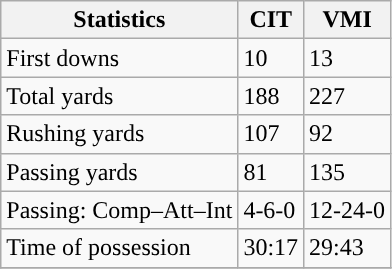<table class="wikitable" style="float: left;">
<tr>
<th>Statistics</th>
<th>CIT</th>
<th>VMI</th>
</tr>
<tr>
<td>First downs</td>
<td>10</td>
<td>13</td>
</tr>
<tr>
<td>Total yards</td>
<td>188</td>
<td>227</td>
</tr>
<tr>
<td>Rushing yards</td>
<td>107</td>
<td>92</td>
</tr>
<tr>
<td>Passing yards</td>
<td>81</td>
<td>135</td>
</tr>
<tr>
<td>Passing: Comp–Att–Int</td>
<td>4-6-0</td>
<td>12-24-0</td>
</tr>
<tr>
<td>Time of possession</td>
<td>30:17</td>
<td>29:43</td>
</tr>
<tr>
</tr>
</table>
